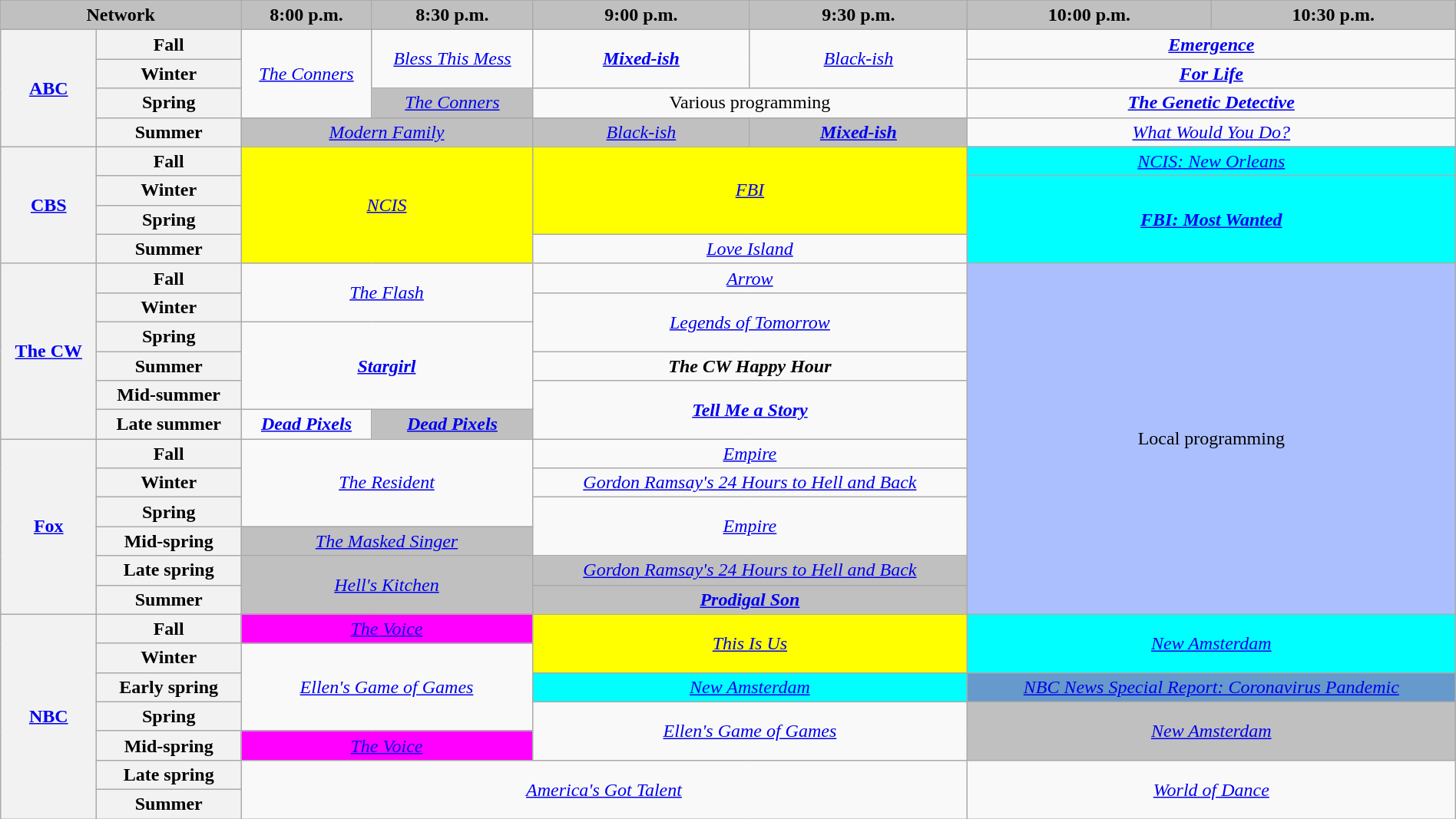<table class="wikitable" style="width:100%;margin-right:0;text-align:center">
<tr>
<th colspan="2" style="background-color:#C0C0C0;text-align:center">Network</th>
<th style="background-color:#C0C0C0;text-align:center">8:00 p.m.</th>
<th style="background-color:#C0C0C0;text-align:center">8:30 p.m.</th>
<th style="background-color:#C0C0C0;text-align:center">9:00 p.m.</th>
<th style="background-color:#C0C0C0;text-align:center">9:30 p.m.</th>
<th style="background-color:#C0C0C0;text-align:center">10:00 p.m.</th>
<th style="background-color:#C0C0C0;text-align:center">10:30 p.m.</th>
</tr>
<tr>
<th rowspan="4"><a href='#'>ABC</a></th>
<th>Fall</th>
<td rowspan="3"><em><a href='#'>The Conners</a></em></td>
<td rowspan="2"><em><a href='#'>Bless This Mess</a></em></td>
<td rowspan="2"><strong><em><a href='#'>Mixed-ish</a></em></strong></td>
<td rowspan="2"><em><a href='#'>Black-ish</a></em></td>
<td colspan="2"><strong><em><a href='#'>Emergence</a></em></strong></td>
</tr>
<tr>
<th>Winter</th>
<td colspan="2"><strong><em><a href='#'>For Life</a></em></strong></td>
</tr>
<tr>
<th>Spring</th>
<td style="background:#C0C0C0;"><em><a href='#'>The Conners</a></em> </td>
<td colspan="2">Various programming</td>
<td colspan="2"><strong><em><a href='#'>The Genetic Detective</a></em></strong></td>
</tr>
<tr>
<th>Summer</th>
<td colspan="2" style="background:#C0C0C0;"><em><a href='#'>Modern Family</a></em> </td>
<td style="background:#C0C0C0;"><em><a href='#'>Black-ish</a></em> </td>
<td style="background:#C0C0C0;"><strong><em><a href='#'>Mixed-ish</a></em></strong> </td>
<td colspan="2"><em><a href='#'>What Would You Do?</a></em></td>
</tr>
<tr>
<th rowspan="4"><a href='#'>CBS</a></th>
<th>Fall</th>
<td rowspan="4" colspan="2" style="background:#FFFF00;"><em><a href='#'>NCIS</a></em> </td>
<td rowspan="3" colspan="2" style="background:#FFFF00;"><em><a href='#'>FBI</a></em> </td>
<td colspan="2" style="background:#00FFFF;"><em><a href='#'>NCIS: New Orleans</a></em> </td>
</tr>
<tr>
<th>Winter</th>
<td rowspan="3" colspan="2" style="background:#00FFFF;"><strong><em><a href='#'>FBI: Most Wanted</a></em></strong> </td>
</tr>
<tr>
<th>Spring</th>
</tr>
<tr>
<th>Summer</th>
<td colspan="2"><em><a href='#'>Love Island</a></em></td>
</tr>
<tr>
<th rowspan="6"><a href='#'>The CW</a></th>
<th>Fall</th>
<td rowspan="2" colspan="2"><em><a href='#'>The Flash</a></em></td>
<td colspan="2"><em><a href='#'>Arrow</a></em></td>
<td rowspan="12" colspan="2" style="background:#abbfff">Local programming</td>
</tr>
<tr>
<th>Winter</th>
<td rowspan="2" colspan="2"><em><a href='#'>Legends of Tomorrow</a></em></td>
</tr>
<tr>
<th>Spring</th>
<td rowspan="3" colspan="2"><strong><em><a href='#'>Stargirl</a></em></strong></td>
</tr>
<tr>
<th>Summer</th>
<td colspan="2"><strong><em>The CW Happy Hour</em></strong></td>
</tr>
<tr>
<th>Mid-summer</th>
<td rowspan="2" colspan="2"><strong><em><a href='#'>Tell Me a Story</a></em></strong></td>
</tr>
<tr>
<th>Late summer</th>
<td><strong><em><a href='#'>Dead Pixels</a></em></strong></td>
<td style="background:#C0C0C0;"><strong><em><a href='#'>Dead Pixels</a></em></strong> </td>
</tr>
<tr>
<th rowspan="6"><a href='#'>Fox</a></th>
<th>Fall</th>
<td rowspan="3" colspan="2"><em><a href='#'>The Resident</a></em></td>
<td colspan="2"><em><a href='#'>Empire</a></em></td>
</tr>
<tr>
<th>Winter</th>
<td colspan="2"><em><a href='#'>Gordon Ramsay's 24 Hours to Hell and Back</a></em></td>
</tr>
<tr>
<th>Spring</th>
<td rowspan="2" colspan="2"><em><a href='#'>Empire</a></em></td>
</tr>
<tr>
<th>Mid-spring</th>
<td colspan="2" style="background:#C0C0C0;"><em><a href='#'>The Masked Singer</a></em> </td>
</tr>
<tr>
<th>Late spring</th>
<td rowspan="2" colspan="2" style="background:#C0C0C0;"><em><a href='#'>Hell's Kitchen</a></em> </td>
<td colspan="2" style="background:#C0C0C0;"><em><a href='#'>Gordon Ramsay's 24 Hours to Hell and Back</a></em> </td>
</tr>
<tr>
<th>Summer</th>
<td colspan="2" style="background:#C0C0C0;"><strong><em><a href='#'>Prodigal Son</a></em></strong> </td>
</tr>
<tr>
<th rowspan="7"><a href='#'>NBC</a></th>
<th>Fall</th>
<td colspan="2" style="background:#FF00FF;"><em><a href='#'>The Voice</a></em> </td>
<td rowspan="2" colspan="2" style="background:#FFFF00;"><em><a href='#'>This Is Us</a></em> </td>
<td rowspan="2" colspan="2" style="background:#00FFFF;"><em><a href='#'>New Amsterdam</a></em> </td>
</tr>
<tr>
<th>Winter</th>
<td rowspan="3" colspan="2"><em><a href='#'>Ellen's Game of Games</a></em></td>
</tr>
<tr>
<th>Early spring</th>
<td colspan="2" style="background:#00FFFF;"><em><a href='#'>New Amsterdam</a></em> </td>
<td colspan="2" style="background:#6699CC;"><em><a href='#'>NBC News Special Report: Coronavirus Pandemic</a></em></td>
</tr>
<tr>
<th>Spring</th>
<td rowspan="2" colspan="2"><em><a href='#'>Ellen's Game of Games</a></em></td>
<td rowspan="2" colspan="2" style="background:#C0C0C0;"><em><a href='#'>New Amsterdam</a></em> </td>
</tr>
<tr>
<th>Mid-spring</th>
<td colspan="2" style="background:#FF00FF;"><em><a href='#'>The Voice</a></em> </td>
</tr>
<tr>
<th>Late spring</th>
<td rowspan="2" colspan="4"><em><a href='#'>America's Got Talent</a></em></td>
<td rowspan="2" colspan="2"><em><a href='#'>World of Dance</a></em></td>
</tr>
<tr>
<th>Summer</th>
</tr>
</table>
